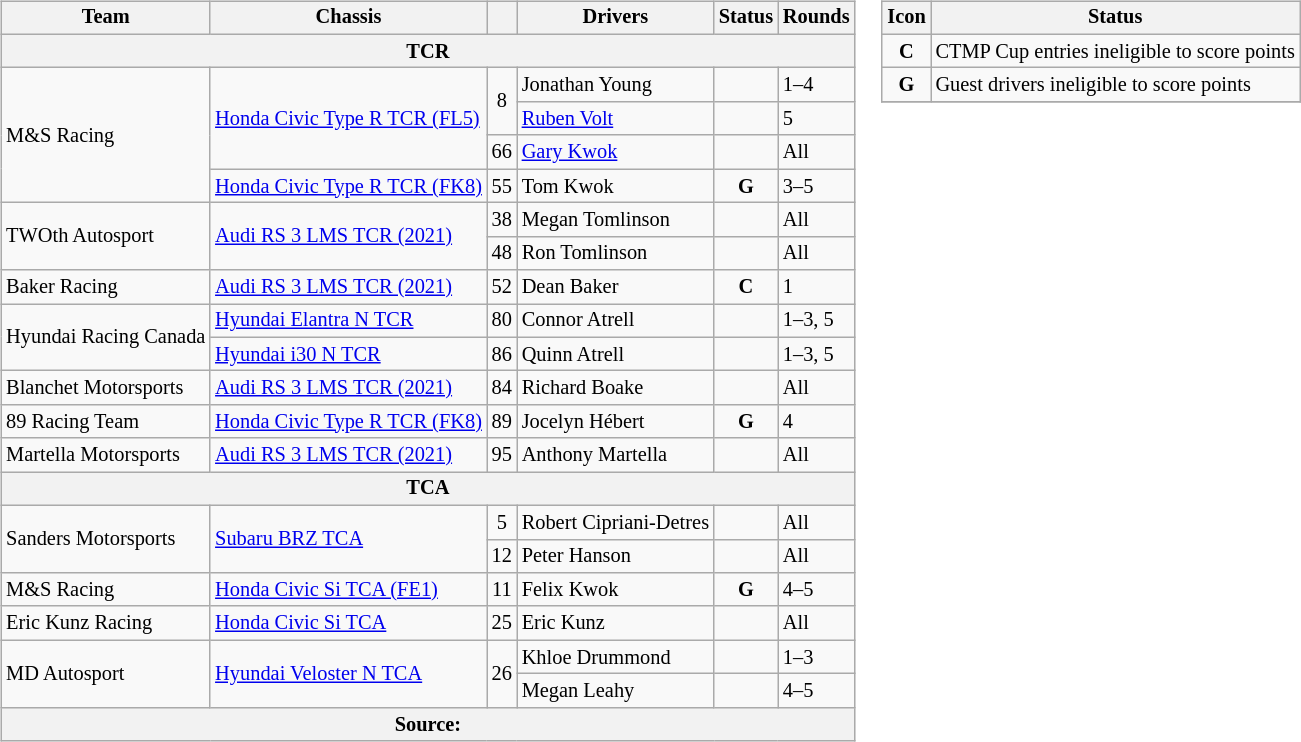<table>
<tr>
<td><br><table class="wikitable" style="font-size: 85%">
<tr>
<th>Team</th>
<th>Chassis</th>
<th></th>
<th>Drivers</th>
<th>Status</th>
<th>Rounds</th>
</tr>
<tr>
<th colspan=6>TCR</th>
</tr>
<tr>
<td rowspan="4"> M&S Racing</td>
<td rowspan="3"><a href='#'>Honda Civic Type R TCR (FL5)</a></td>
<td rowspan="2" align="center">8</td>
<td> Jonathan Young</td>
<td></td>
<td>1–4</td>
</tr>
<tr>
<td> <a href='#'>Ruben Volt</a></td>
<td></td>
<td>5</td>
</tr>
<tr>
<td align="center">66</td>
<td> <a href='#'>Gary Kwok</a></td>
<td></td>
<td>All</td>
</tr>
<tr>
<td><a href='#'>Honda Civic Type R TCR (FK8)</a></td>
<td align="center">55</td>
<td> Tom Kwok</td>
<td align="center"><strong><span>G</span></strong></td>
<td>3–5</td>
</tr>
<tr>
<td rowspan= "2"> TWOth Autosport</td>
<td rowspan= "2"><a href='#'>Audi RS 3 LMS TCR (2021)</a></td>
<td align="center">38</td>
<td> Megan Tomlinson</td>
<td></td>
<td>All</td>
</tr>
<tr>
<td align="center">48</td>
<td> Ron Tomlinson</td>
<td></td>
<td>All</td>
</tr>
<tr>
<td> Baker Racing</td>
<td><a href='#'>Audi RS 3 LMS TCR (2021)</a></td>
<td align="center">52</td>
<td> Dean Baker</td>
<td align="center"><strong><span>C</span></strong></td>
<td>1</td>
</tr>
<tr>
<td rowspan="2"> Hyundai Racing Canada</td>
<td><a href='#'>Hyundai Elantra N TCR</a></td>
<td align="center">80</td>
<td> Connor Atrell</td>
<td></td>
<td>1–3, 5</td>
</tr>
<tr>
<td><a href='#'>Hyundai i30 N TCR</a></td>
<td align="center">86</td>
<td> Quinn Atrell</td>
<td></td>
<td>1–3, 5</td>
</tr>
<tr>
<td> Blanchet Motorsports</td>
<td><a href='#'>Audi RS 3 LMS TCR (2021)</a></td>
<td align="center">84</td>
<td> Richard Boake</td>
<td></td>
<td>All</td>
</tr>
<tr>
<td> 89 Racing Team</td>
<td><a href='#'>Honda Civic Type R TCR (FK8)</a></td>
<td align="center">89</td>
<td> Jocelyn Hébert</td>
<td align="center"><strong><span>G</span></strong></td>
<td>4</td>
</tr>
<tr>
<td> Martella Motorsports</td>
<td><a href='#'>Audi RS 3 LMS TCR (2021)</a></td>
<td align="center">95</td>
<td> Anthony Martella</td>
<td></td>
<td>All</td>
</tr>
<tr>
<th colspan=6>TCA</th>
</tr>
<tr>
<td rowspan="2"> Sanders Motorsports</td>
<td rowspan="2"><a href='#'>Subaru BRZ TCA</a></td>
<td align="center">5</td>
<td> Robert Cipriani-Detres</td>
<td></td>
<td>All</td>
</tr>
<tr>
<td align="center">12</td>
<td> Peter Hanson</td>
<td></td>
<td>All</td>
</tr>
<tr>
<td> M&S Racing</td>
<td><a href='#'>Honda Civic Si TCA (FE1)</a></td>
<td align="center">11</td>
<td> Felix Kwok</td>
<td align="center"><strong><span>G</span></strong></td>
<td>4–5</td>
</tr>
<tr>
<td> Eric Kunz Racing</td>
<td><a href='#'>Honda Civic Si TCA</a></td>
<td align="center">25</td>
<td> Eric Kunz</td>
<td></td>
<td>All</td>
</tr>
<tr>
<td rowspan="2"> MD Autosport</td>
<td rowspan="2"><a href='#'>Hyundai Veloster N TCA</a></td>
<td rowspan="2" align="center">26</td>
<td> Khloe Drummond</td>
<td></td>
<td>1–3</td>
</tr>
<tr>
<td> Megan Leahy</td>
<td></td>
<td>4–5</td>
</tr>
<tr>
<th colspan=6>Source:</th>
</tr>
</table>
</td>
<td valign=top><br><table class="wikitable" style="font-size: 85%;">
<tr>
<th>Icon</th>
<th>Status</th>
</tr>
<tr>
<td align="center"><strong><span>C</span></strong></td>
<td>CTMP Cup entries ineligible to score points</td>
</tr>
<tr>
<td align="center"><strong><span>G</span></strong></td>
<td>Guest drivers ineligible to score points</td>
</tr>
<tr>
</tr>
</table>
</td>
</tr>
</table>
